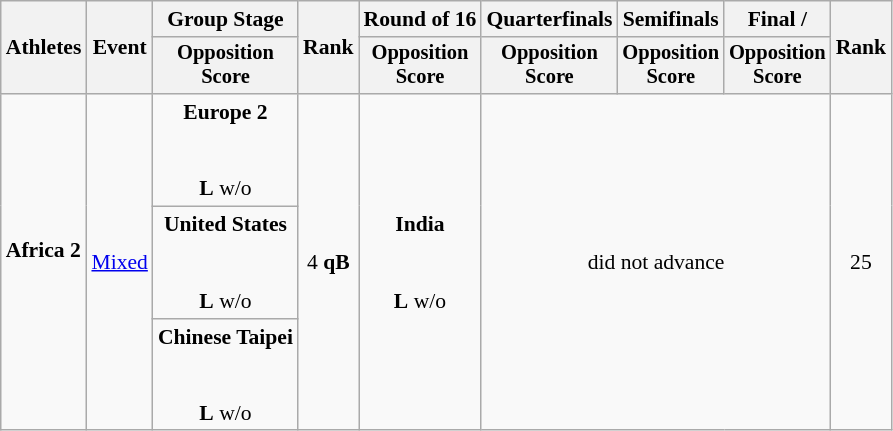<table class=wikitable style="font-size:90%">
<tr>
<th rowspan="2">Athletes</th>
<th rowspan="2">Event</th>
<th>Group Stage</th>
<th rowspan="2">Rank</th>
<th>Round of 16</th>
<th>Quarterfinals</th>
<th>Semifinals</th>
<th>Final / </th>
<th rowspan=2>Rank</th>
</tr>
<tr style="font-size:95%">
<th>Opposition<br>Score</th>
<th>Opposition<br>Score</th>
<th>Opposition<br>Score</th>
<th>Opposition<br>Score</th>
<th>Opposition<br>Score</th>
</tr>
<tr align=center>
<td align=left rowspan=3><strong>Africa 2</strong><br><br></td>
<td align=left rowspan=3><a href='#'>Mixed</a></td>
<td><strong>Europe 2</strong><br><br><br><strong>L</strong> w/o</td>
<td rowspan=3>4 <strong>qB</strong></td>
<td rowspan=3><strong>India</strong><br><br><br><strong>L</strong> w/o</td>
<td rowspan=3 colspan=3>did not advance</td>
<td rowspan=3>25</td>
</tr>
<tr align=center>
<td><strong>United States</strong><br><br><br><strong>L</strong> w/o</td>
</tr>
<tr align=center>
<td><strong>Chinese Taipei</strong><br><br><br><strong>L</strong> w/o</td>
</tr>
</table>
